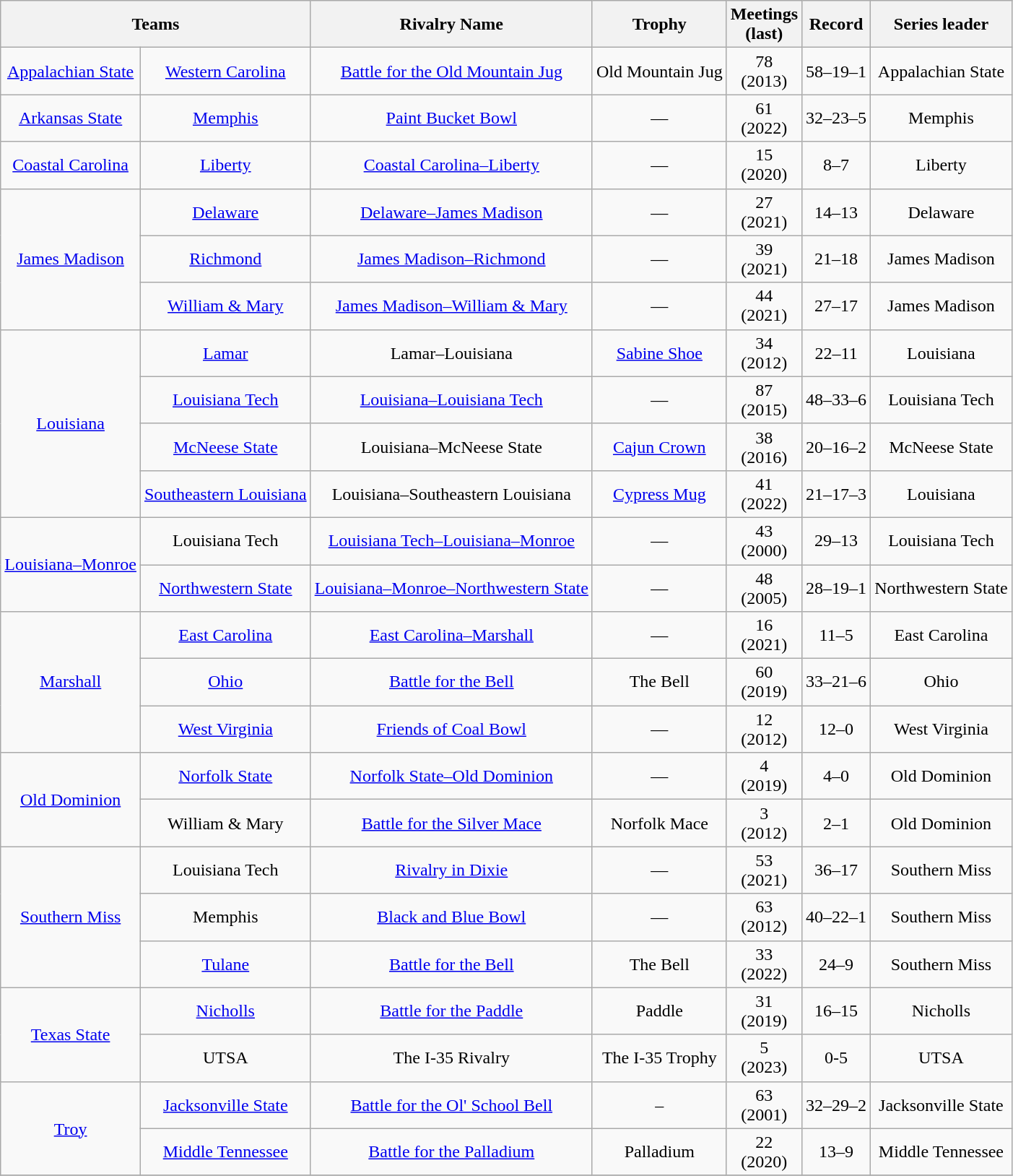<table class="wikitable" style="text-align: center;">
<tr>
<th colspan="2" scope="col">Teams</th>
<th scope="col">Rivalry Name</th>
<th scope="col">Trophy</th>
<th scope="col">Meetings<br>(last)</th>
<th scope="col">Record</th>
<th scope="col">Series leader</th>
</tr>
<tr>
<td><a href='#'>Appalachian State</a></td>
<td><a href='#'>Western Carolina</a></td>
<td><a href='#'>Battle for the Old Mountain Jug</a></td>
<td>Old Mountain Jug</td>
<td>78<br> (2013)</td>
<td>58–19–1</td>
<td>Appalachian State</td>
</tr>
<tr>
<td><a href='#'>Arkansas State</a></td>
<td><a href='#'>Memphis</a></td>
<td><a href='#'>Paint Bucket Bowl</a></td>
<td>—</td>
<td>61<br>(2022)</td>
<td>32–23–5</td>
<td>Memphis</td>
</tr>
<tr>
<td><a href='#'>Coastal Carolina</a></td>
<td><a href='#'>Liberty</a></td>
<td><a href='#'>Coastal Carolina–Liberty</a></td>
<td>—</td>
<td>15<br>(2020)</td>
<td>8–7</td>
<td>Liberty</td>
</tr>
<tr>
<td rowspan="3"><a href='#'>James Madison</a></td>
<td><a href='#'>Delaware</a></td>
<td><a href='#'>Delaware–James Madison</a></td>
<td>—</td>
<td>27<br>(2021)</td>
<td>14–13</td>
<td>Delaware</td>
</tr>
<tr>
<td><a href='#'>Richmond</a></td>
<td><a href='#'>James Madison–Richmond</a></td>
<td>—</td>
<td>39<br>(2021)</td>
<td>21–18</td>
<td>James Madison</td>
</tr>
<tr>
<td><a href='#'>William & Mary</a></td>
<td><a href='#'>James Madison–William & Mary</a></td>
<td>—</td>
<td>44<br>(2021)</td>
<td>27–17</td>
<td>James Madison</td>
</tr>
<tr>
<td rowspan="4"><a href='#'>Louisiana</a></td>
<td><a href='#'>Lamar</a></td>
<td>Lamar–Louisiana</td>
<td><a href='#'>Sabine Shoe</a></td>
<td>34<br>(2012)</td>
<td>22–11</td>
<td>Louisiana</td>
</tr>
<tr>
<td><a href='#'>Louisiana Tech</a></td>
<td><a href='#'>Louisiana–Louisiana Tech</a></td>
<td>—</td>
<td>87<br>(2015)</td>
<td>48–33–6</td>
<td>Louisiana Tech</td>
</tr>
<tr>
<td><a href='#'>McNeese State</a></td>
<td>Louisiana–McNeese State</td>
<td><a href='#'>Cajun Crown</a></td>
<td>38<br>(2016)</td>
<td>20–16–2</td>
<td>McNeese State</td>
</tr>
<tr>
<td><a href='#'>Southeastern Louisiana</a></td>
<td>Louisiana–Southeastern Louisiana</td>
<td><a href='#'>Cypress Mug</a></td>
<td>41<br>(2022)</td>
<td>21–17–3</td>
<td>Louisiana</td>
</tr>
<tr>
<td rowspan="2"><a href='#'>Louisiana–Monroe</a></td>
<td>Louisiana Tech</td>
<td><a href='#'>Louisiana Tech–Louisiana–Monroe</a></td>
<td>—</td>
<td>43<br>(2000)</td>
<td>29–13</td>
<td>Louisiana Tech</td>
</tr>
<tr>
<td><a href='#'>Northwestern State</a></td>
<td><a href='#'>Louisiana–Monroe–Northwestern State</a></td>
<td>—</td>
<td>48<br>(2005)</td>
<td>28–19–1</td>
<td>Northwestern State</td>
</tr>
<tr>
<td rowspan="3"><a href='#'>Marshall</a></td>
<td><a href='#'>East Carolina</a></td>
<td><a href='#'>East Carolina–Marshall</a></td>
<td>—</td>
<td>16 <br>(2021)</td>
<td>11–5</td>
<td>East Carolina</td>
</tr>
<tr>
<td><a href='#'>Ohio</a></td>
<td><a href='#'>Battle for the Bell</a></td>
<td>The Bell</td>
<td>60 <br>(2019)</td>
<td>33–21–6</td>
<td>Ohio</td>
</tr>
<tr>
<td><a href='#'>West Virginia</a></td>
<td><a href='#'>Friends of Coal Bowl</a></td>
<td>—</td>
<td>12 <br>(2012)</td>
<td>12–0</td>
<td>West Virginia</td>
</tr>
<tr>
<td rowspan="2"><a href='#'>Old Dominion</a></td>
<td><a href='#'>Norfolk State</a></td>
<td><a href='#'>Norfolk State–Old Dominion</a></td>
<td>—</td>
<td>4<br>(2019)</td>
<td>4–0</td>
<td>Old Dominion</td>
</tr>
<tr>
<td>William & Mary</td>
<td><a href='#'>Battle for the Silver Mace</a></td>
<td>Norfolk Mace</td>
<td>3<br>(2012)</td>
<td>2–1</td>
<td>Old Dominion</td>
</tr>
<tr>
<td rowspan="3"><a href='#'>Southern Miss</a></td>
<td>Louisiana Tech</td>
<td><a href='#'>Rivalry in Dixie</a></td>
<td>—</td>
<td>53 <br>(2021)</td>
<td>36–17</td>
<td>Southern Miss</td>
</tr>
<tr>
<td>Memphis</td>
<td><a href='#'>Black and Blue Bowl</a></td>
<td>—</td>
<td>63 <br>(2012)</td>
<td>40–22–1</td>
<td>Southern Miss</td>
</tr>
<tr>
<td><a href='#'>Tulane</a></td>
<td><a href='#'>Battle for the Bell</a></td>
<td>The Bell</td>
<td>33 <br>(2022)</td>
<td>24–9</td>
<td>Southern Miss</td>
</tr>
<tr>
<td rowspan="2"><a href='#'>Texas State</a></td>
<td><a href='#'>Nicholls</a></td>
<td><a href='#'>Battle for the Paddle</a></td>
<td>Paddle</td>
<td>31<br>(2019)</td>
<td>16–15</td>
<td>Nicholls</td>
</tr>
<tr>
<td UTSA Roadrunners football>UTSA</td>
<td>The I-35 Rivalry</td>
<td>The I-35 Trophy</td>
<td>5<br>(2023)</td>
<td>0-5</td>
<td>UTSA</td>
</tr>
<tr>
<td rowspan="2"><a href='#'>Troy</a></td>
<td><a href='#'>Jacksonville State</a></td>
<td><a href='#'>Battle for the Ol' School Bell</a></td>
<td>–</td>
<td>63<br>(2001)</td>
<td>32–29–2</td>
<td>Jacksonville State</td>
</tr>
<tr>
<td><a href='#'>Middle Tennessee</a></td>
<td><a href='#'>Battle for the Palladium</a></td>
<td>Palladium</td>
<td>22<br>(2020)</td>
<td>13–9</td>
<td>Middle Tennessee</td>
</tr>
<tr>
</tr>
</table>
